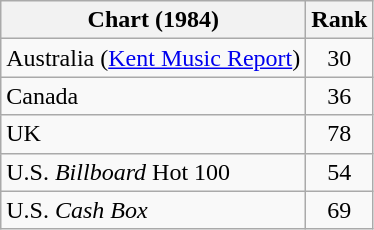<table class="wikitable">
<tr>
<th align="left">Chart (1984)</th>
<th style="text-align:center;">Rank</th>
</tr>
<tr>
<td>Australia (<a href='#'>Kent Music Report</a>)</td>
<td style="text-align:center;">30</td>
</tr>
<tr>
<td>Canada</td>
<td style="text-align:center;">36</td>
</tr>
<tr>
<td>UK</td>
<td style="text-align:center;">78</td>
</tr>
<tr>
<td>U.S. <em>Billboard</em> Hot 100</td>
<td style="text-align:center;">54</td>
</tr>
<tr>
<td>U.S. <em>Cash Box</em></td>
<td style="text-align:center;">69</td>
</tr>
</table>
